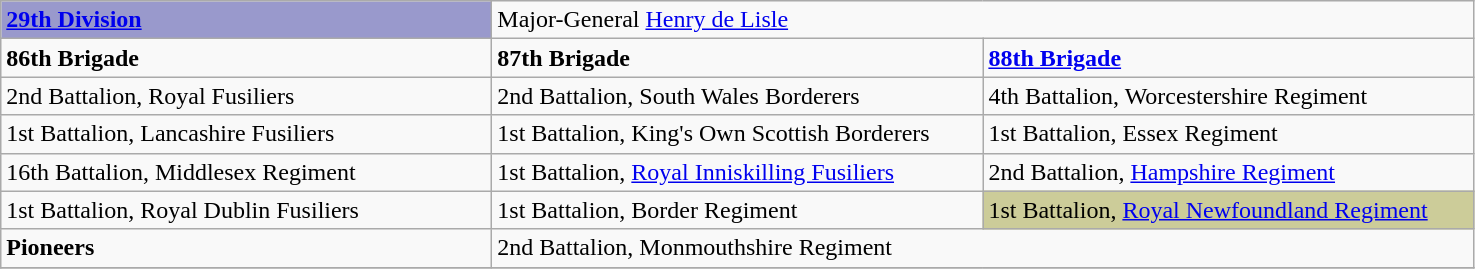<table class="wikitable">
<tr>
<td style="background:#9999CC"><strong><a href='#'>29th Division</a>  </strong></td>
<td colspan="2">Major-General <a href='#'>Henry de Lisle</a></td>
</tr>
<tr>
<td width="320pt"><strong>86th Brigade</strong></td>
<td width="320pt"><strong>87th Brigade</strong></td>
<td width="320pt"><strong><a href='#'>88th Brigade</a></strong></td>
</tr>
<tr>
<td>2nd Battalion, Royal Fusiliers</td>
<td>2nd Battalion, South Wales Borderers</td>
<td>4th Battalion, Worcestershire Regiment</td>
</tr>
<tr>
<td>1st Battalion, Lancashire Fusiliers</td>
<td>1st Battalion, King's Own Scottish Borderers</td>
<td>1st Battalion, Essex Regiment</td>
</tr>
<tr>
<td>16th Battalion, Middlesex Regiment</td>
<td>1st Battalion, <a href='#'>Royal Inniskilling Fusiliers</a></td>
<td>2nd Battalion, <a href='#'>Hampshire Regiment</a></td>
</tr>
<tr>
<td>1st Battalion, Royal Dublin Fusiliers</td>
<td>1st Battalion, Border Regiment</td>
<td style="background:#CCCC99;">1st Battalion, <a href='#'>Royal Newfoundland Regiment</a> </td>
</tr>
<tr>
<td><strong>Pioneers</strong></td>
<td colspan="2">2nd Battalion, Monmouthshire Regiment</td>
</tr>
<tr>
</tr>
</table>
